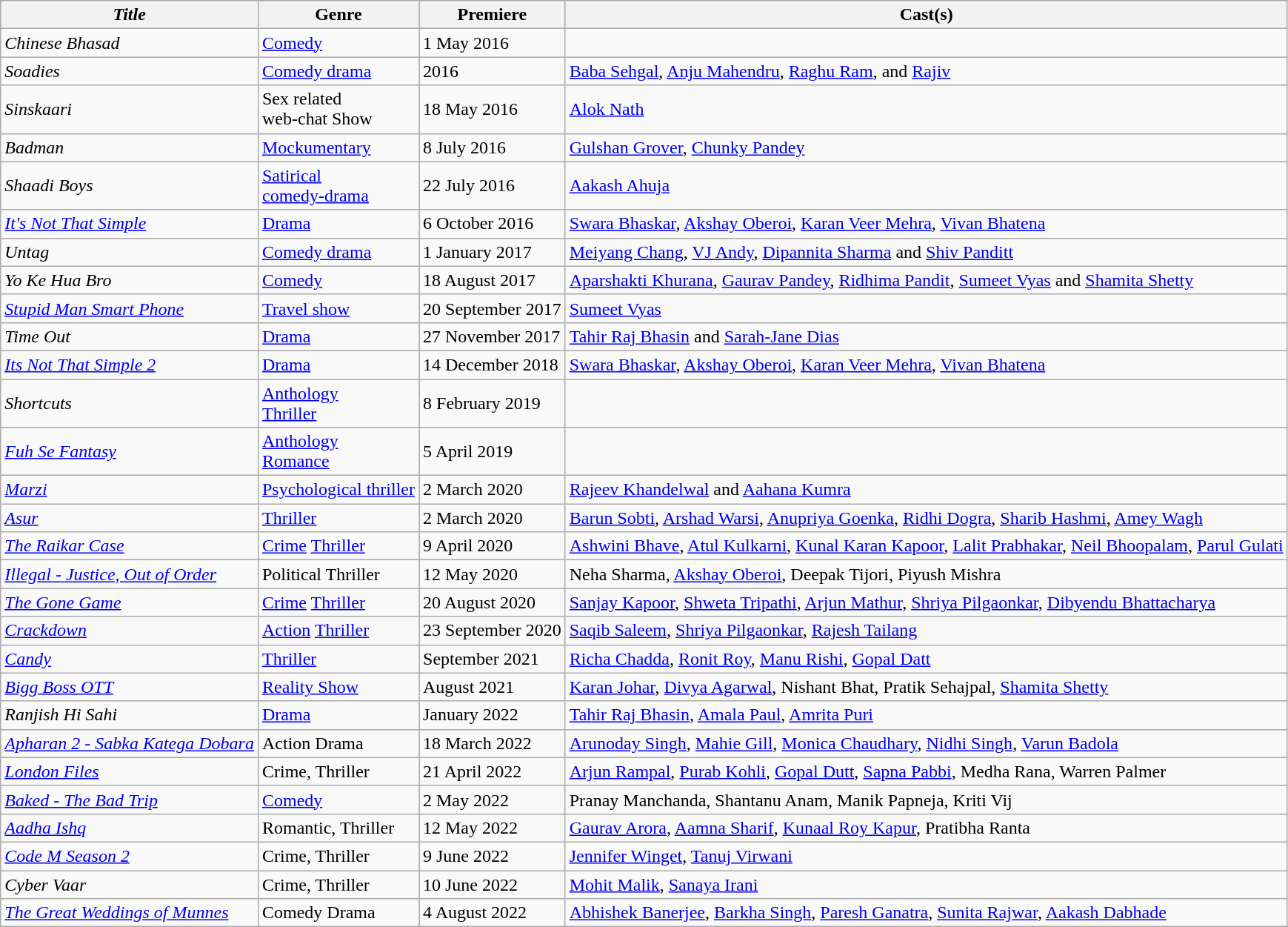<table class="wikitable">
<tr>
<th><em>Title</em></th>
<th>Genre</th>
<th>Premiere</th>
<th>Cast(s)</th>
</tr>
<tr>
<td><em>Chinese Bhasad</em></td>
<td><a href='#'>Comedy</a></td>
<td>1 May 2016</td>
<td></td>
</tr>
<tr>
<td><em>Soadies</em></td>
<td><a href='#'>Comedy drama</a></td>
<td>2016</td>
<td><a href='#'>Baba Sehgal</a>, <a href='#'>Anju Mahendru</a>, <a href='#'>Raghu Ram</a>, and <a href='#'>Rajiv</a></td>
</tr>
<tr>
<td><em>Sinskaari</em></td>
<td>Sex related<br>web-chat Show</td>
<td>18 May 2016</td>
<td><a href='#'>Alok Nath</a></td>
</tr>
<tr>
<td><em>Badman</em></td>
<td><a href='#'>Mockumentary</a></td>
<td>8 July 2016</td>
<td><a href='#'>Gulshan Grover</a>, <a href='#'>Chunky Pandey</a></td>
</tr>
<tr>
<td><em>Shaadi Boys</em></td>
<td><a href='#'>Satirical</a><br><a href='#'>comedy-drama</a></td>
<td>22 July 2016</td>
<td><a href='#'>Aakash Ahuja</a></td>
</tr>
<tr>
<td><em><a href='#'>It's Not That Simple</a></em></td>
<td><a href='#'>Drama</a></td>
<td>6 October 2016</td>
<td><a href='#'>Swara Bhaskar</a>, <a href='#'>Akshay Oberoi</a>, <a href='#'>Karan Veer Mehra</a>, <a href='#'>Vivan Bhatena</a></td>
</tr>
<tr>
<td><em>Untag</em></td>
<td><a href='#'>Comedy drama</a></td>
<td>1 January 2017</td>
<td><a href='#'>Meiyang Chang</a>, <a href='#'>VJ Andy</a>, <a href='#'>Dipannita Sharma</a> and <a href='#'>Shiv Panditt</a></td>
</tr>
<tr>
<td><em>Yo Ke Hua Bro</em></td>
<td><a href='#'>Comedy</a></td>
<td>18 August 2017</td>
<td><a href='#'>Aparshakti Khurana</a>, <a href='#'>Gaurav Pandey</a>, <a href='#'>Ridhima Pandit</a>, <a href='#'>Sumeet Vyas</a> and <a href='#'>Shamita Shetty</a></td>
</tr>
<tr>
<td><em><a href='#'>Stupid Man Smart Phone</a></em></td>
<td><a href='#'>Travel show</a></td>
<td>20 September 2017</td>
<td><a href='#'>Sumeet Vyas</a></td>
</tr>
<tr>
<td><em>Time Out</em></td>
<td><a href='#'>Drama</a></td>
<td>27 November 2017</td>
<td><a href='#'>Tahir Raj Bhasin</a> and <a href='#'>Sarah-Jane Dias</a></td>
</tr>
<tr>
<td><em><a href='#'>Its Not That Simple 2</a></em></td>
<td><a href='#'>Drama</a></td>
<td>14 December 2018</td>
<td><a href='#'>Swara Bhaskar</a>, <a href='#'>Akshay Oberoi</a>, <a href='#'>Karan Veer Mehra</a>, <a href='#'>Vivan Bhatena</a></td>
</tr>
<tr>
<td><em>Shortcuts</em></td>
<td><a href='#'>Anthology</a><br><a href='#'>Thriller</a></td>
<td>8 February 2019</td>
<td></td>
</tr>
<tr>
<td><em><a href='#'>Fuh Se Fantasy</a></em></td>
<td><a href='#'>Anthology</a><br><a href='#'>Romance</a></td>
<td>5 April 2019</td>
<td></td>
</tr>
<tr>
<td><em><a href='#'>Marzi</a></em></td>
<td><a href='#'>Psychological thriller</a></td>
<td>2 March 2020</td>
<td><a href='#'>Rajeev Khandelwal</a> and <a href='#'>Aahana Kumra</a></td>
</tr>
<tr>
<td><em><a href='#'>Asur</a></em></td>
<td><a href='#'>Thriller</a></td>
<td>2 March 2020</td>
<td><a href='#'>Barun Sobti</a>, <a href='#'>Arshad Warsi</a>, <a href='#'>Anupriya Goenka</a>, <a href='#'>Ridhi Dogra</a>, <a href='#'>Sharib Hashmi</a>, <a href='#'>Amey Wagh</a></td>
</tr>
<tr>
<td><em><a href='#'>The Raikar Case</a></em></td>
<td><a href='#'>Crime</a> <a href='#'>Thriller</a></td>
<td>9 April 2020</td>
<td><a href='#'>Ashwini Bhave</a>, <a href='#'>Atul Kulkarni</a>, <a href='#'>Kunal Karan Kapoor</a>, <a href='#'>Lalit Prabhakar</a>, <a href='#'>Neil Bhoopalam</a>, <a href='#'>Parul Gulati</a></td>
</tr>
<tr>
<td><em><a href='#'>Illegal - Justice, Out of Order</a></em></td>
<td>Political Thriller</td>
<td>12 May 2020</td>
<td>Neha Sharma, <a href='#'>Akshay Oberoi</a>, Deepak Tijori, Piyush Mishra</td>
</tr>
<tr>
<td><em><a href='#'>The Gone Game</a></em></td>
<td><a href='#'>Crime</a> <a href='#'>Thriller</a></td>
<td>20 August 2020</td>
<td><a href='#'>Sanjay Kapoor</a>, <a href='#'>Shweta Tripathi</a>, <a href='#'>Arjun Mathur</a>, <a href='#'>Shriya Pilgaonkar</a>, <a href='#'>Dibyendu Bhattacharya</a></td>
</tr>
<tr>
<td><em><a href='#'>Crackdown</a></em></td>
<td><a href='#'>Action</a> <a href='#'>Thriller</a></td>
<td>23 September 2020</td>
<td><a href='#'>Saqib Saleem</a>, <a href='#'>Shriya Pilgaonkar</a>, <a href='#'>Rajesh Tailang</a></td>
</tr>
<tr>
<td><em><a href='#'>Candy</a></em></td>
<td><a href='#'>Thriller</a></td>
<td>September 2021</td>
<td><a href='#'>Richa Chadda</a>, <a href='#'>Ronit Roy</a>, <a href='#'>Manu Rishi</a>, <a href='#'>Gopal Datt</a></td>
</tr>
<tr>
<td><em><a href='#'>Bigg Boss OTT</a></em></td>
<td><a href='#'>Reality Show</a></td>
<td>August 2021</td>
<td><a href='#'>Karan Johar</a>, <a href='#'>Divya Agarwal</a>, Nishant Bhat, Pratik Sehajpal, <a href='#'>Shamita Shetty</a></td>
</tr>
<tr>
<td><em>Ranjish Hi Sahi</em></td>
<td><a href='#'>Drama</a></td>
<td>January 2022</td>
<td><a href='#'>Tahir Raj Bhasin</a>, <a href='#'>Amala Paul</a>, <a href='#'>Amrita Puri</a></td>
</tr>
<tr>
<td><em><a href='#'>Apharan 2 - Sabka Katega Dobara</a></em></td>
<td>Action Drama</td>
<td>18 March 2022</td>
<td><a href='#'>Arunoday Singh</a>, <a href='#'>Mahie Gill</a>, <a href='#'>Monica Chaudhary</a>, <a href='#'>Nidhi Singh</a>, <a href='#'>Varun Badola</a></td>
</tr>
<tr>
<td><em><a href='#'>London Files</a></em></td>
<td>Crime, Thriller</td>
<td>21 April 2022</td>
<td><a href='#'>Arjun Rampal</a>, <a href='#'>Purab Kohli</a>, <a href='#'>Gopal Dutt</a>, <a href='#'>Sapna Pabbi</a>, Medha Rana, Warren Palmer</td>
</tr>
<tr>
<td><em><a href='#'>Baked - The Bad Trip</a></em></td>
<td><a href='#'>Comedy</a></td>
<td>2 May 2022</td>
<td>Pranay Manchanda, Shantanu Anam, Manik Papneja, Kriti Vij</td>
</tr>
<tr>
<td><em><a href='#'>Aadha Ishq</a></em></td>
<td>Romantic, Thriller</td>
<td>12 May 2022</td>
<td><a href='#'>Gaurav Arora</a>, <a href='#'>Aamna Sharif</a>, <a href='#'>Kunaal Roy Kapur</a>, Pratibha Ranta</td>
</tr>
<tr>
<td><em><a href='#'>Code M Season 2</a></em></td>
<td>Crime, Thriller</td>
<td>9 June 2022</td>
<td><a href='#'>Jennifer Winget</a>, <a href='#'>Tanuj Virwani</a></td>
</tr>
<tr>
<td><em>Cyber Vaar</em></td>
<td>Crime, Thriller</td>
<td>10 June 2022</td>
<td><a href='#'>Mohit Malik</a>, <a href='#'>Sanaya Irani</a></td>
</tr>
<tr>
<td><em><a href='#'>The Great Weddings of Munnes</a></em></td>
<td>Comedy Drama</td>
<td>4 August 2022</td>
<td><a href='#'>Abhishek Banerjee</a>, <a href='#'>Barkha Singh</a>, <a href='#'>Paresh Ganatra</a>, <a href='#'>Sunita Rajwar</a>, <a href='#'>Aakash Dabhade</a></td>
</tr>
</table>
